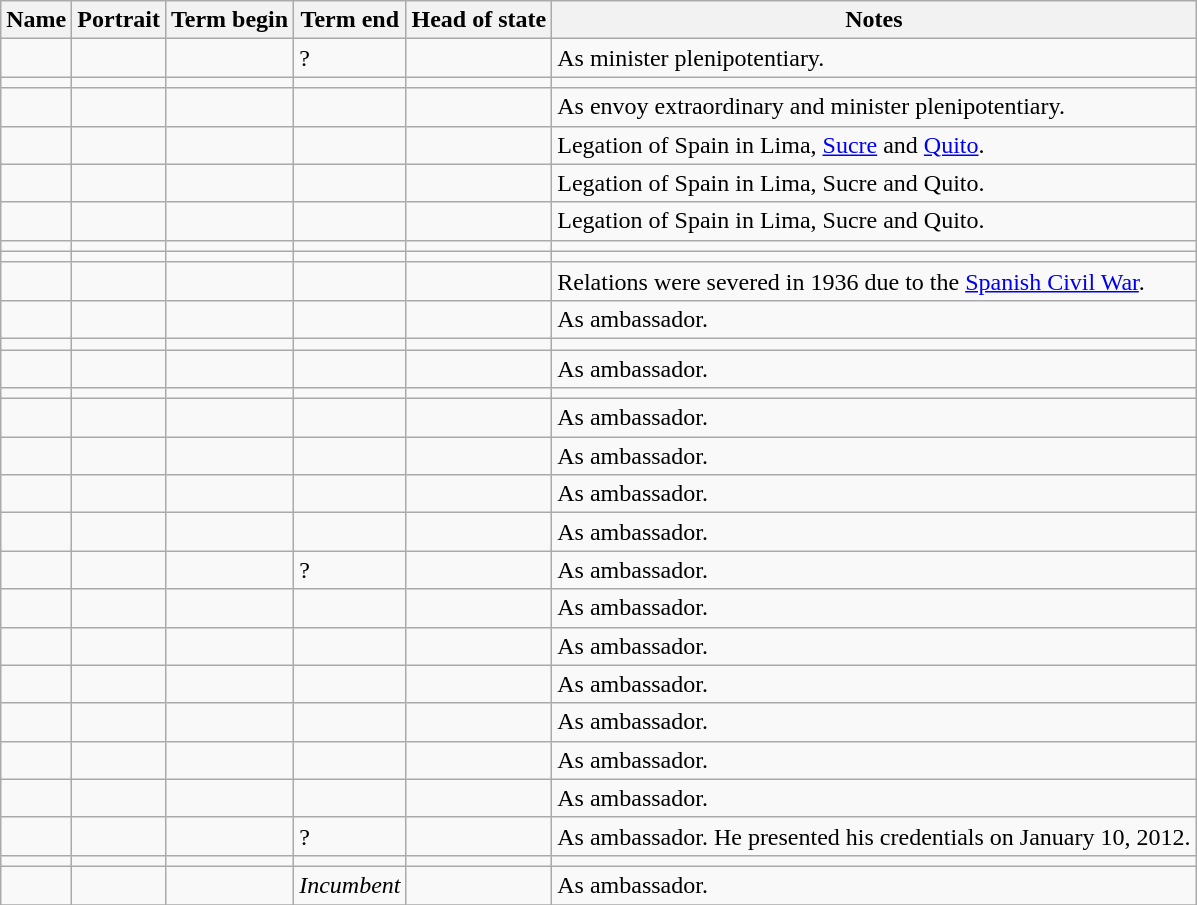<table class="wikitable sortable"  text-align:center;">
<tr>
<th>Name</th>
<th class="unsortable">Portrait</th>
<th>Term begin</th>
<th>Term end</th>
<th>Head of state</th>
<th class="unsortable">Notes</th>
</tr>
<tr>
<td></td>
<td></td>
<td></td>
<td>?</td>
<td></td>
<td>As minister plenipotentiary.</td>
</tr>
<tr>
<td></td>
<td></td>
<td></td>
<td></td>
<td></td>
<td></td>
</tr>
<tr>
<td></td>
<td></td>
<td></td>
<td></td>
<td></td>
<td>As envoy extraordinary and minister plenipotentiary.</td>
</tr>
<tr>
<td></td>
<td></td>
<td></td>
<td></td>
<td></td>
<td>Legation of Spain in Lima, <a href='#'>Sucre</a> and <a href='#'>Quito</a>.</td>
</tr>
<tr>
<td></td>
<td></td>
<td></td>
<td></td>
<td></td>
<td>Legation of Spain in Lima, Sucre and Quito.</td>
</tr>
<tr>
<td></td>
<td></td>
<td></td>
<td></td>
<td></td>
<td>Legation of Spain in Lima, Sucre and Quito.</td>
</tr>
<tr>
<td></td>
<td></td>
<td></td>
<td></td>
<td></td>
<td></td>
</tr>
<tr>
<td></td>
<td></td>
<td></td>
<td></td>
<td></td>
<td></td>
</tr>
<tr>
<td></td>
<td></td>
<td></td>
<td></td>
<td></td>
<td>Relations were severed in 1936 due to the <a href='#'>Spanish Civil War</a>.</td>
</tr>
<tr>
<td></td>
<td></td>
<td></td>
<td></td>
<td></td>
<td>As ambassador.</td>
</tr>
<tr>
<td></td>
<td></td>
<td></td>
<td></td>
<td></td>
<td></td>
</tr>
<tr>
<td></td>
<td></td>
<td></td>
<td></td>
<td></td>
<td>As ambassador.</td>
</tr>
<tr>
<td></td>
<td></td>
<td></td>
<td></td>
<td></td>
<td></td>
</tr>
<tr>
<td></td>
<td></td>
<td></td>
<td></td>
<td></td>
<td>As ambassador.</td>
</tr>
<tr>
<td></td>
<td></td>
<td></td>
<td></td>
<td></td>
<td>As ambassador.</td>
</tr>
<tr>
<td></td>
<td></td>
<td></td>
<td></td>
<td></td>
<td>As ambassador.</td>
</tr>
<tr>
<td></td>
<td></td>
<td></td>
<td></td>
<td></td>
<td>As ambassador.</td>
</tr>
<tr>
<td></td>
<td></td>
<td></td>
<td>?</td>
<td></td>
<td>As ambassador.</td>
</tr>
<tr>
<td></td>
<td></td>
<td></td>
<td></td>
<td></td>
<td>As ambassador.</td>
</tr>
<tr>
<td></td>
<td></td>
<td></td>
<td></td>
<td></td>
<td>As ambassador.</td>
</tr>
<tr>
<td></td>
<td></td>
<td></td>
<td></td>
<td></td>
<td>As ambassador.</td>
</tr>
<tr>
<td></td>
<td></td>
<td></td>
<td></td>
<td></td>
<td>As ambassador.</td>
</tr>
<tr>
<td></td>
<td></td>
<td></td>
<td></td>
<td></td>
<td>As ambassador.</td>
</tr>
<tr>
<td></td>
<td></td>
<td></td>
<td></td>
<td></td>
<td>As ambassador.</td>
</tr>
<tr>
<td></td>
<td></td>
<td></td>
<td>?</td>
<td></td>
<td>As ambassador. He presented his credentials on January 10, 2012.</td>
</tr>
<tr>
<td></td>
<td></td>
<td></td>
<td></td>
<td></td>
<td></td>
</tr>
<tr>
<td></td>
<td></td>
<td></td>
<td><em>Incumbent</em></td>
<td></td>
<td>As ambassador.</td>
</tr>
<tr>
</tr>
</table>
